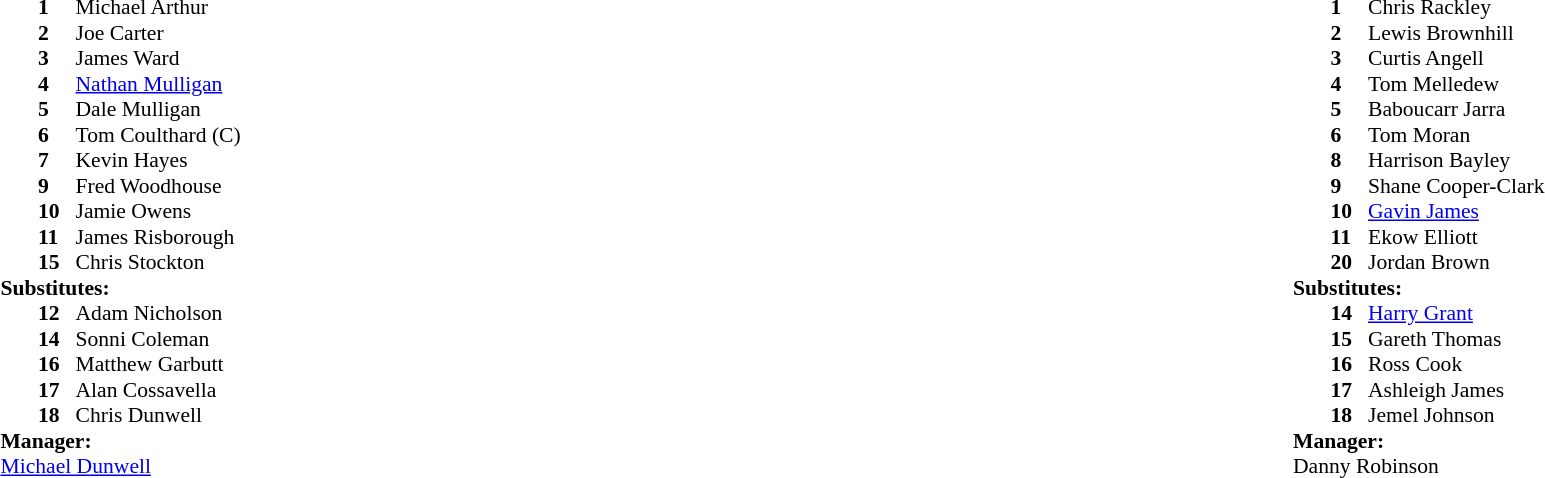<table width="100%">
<tr>
<td valign="top" width="50%"><br><table style="font-size: 90%" cellspacing="0" cellpadding="0">
<tr>
<th width=25></th>
<th width=25></th>
</tr>
<tr>
<td></td>
<td><strong>1</strong></td>
<td> Michael Arthur</td>
</tr>
<tr>
<td></td>
<td><strong>2</strong></td>
<td> Joe Carter </td>
</tr>
<tr>
<td></td>
<td><strong>3</strong></td>
<td> James Ward </td>
</tr>
<tr>
<td></td>
<td><strong>4</strong></td>
<td> <a href='#'>Nathan Mulligan</a></td>
</tr>
<tr>
<td></td>
<td><strong>5</strong></td>
<td> Dale Mulligan</td>
</tr>
<tr>
<td></td>
<td><strong>6</strong></td>
<td> Tom Coulthard (C)</td>
</tr>
<tr>
<td></td>
<td><strong>7</strong></td>
<td> Kevin Hayes</td>
</tr>
<tr>
<td></td>
<td><strong>9</strong></td>
<td> Fred Woodhouse</td>
</tr>
<tr>
<td></td>
<td><strong>10</strong></td>
<td> Jamie Owens</td>
</tr>
<tr>
<td></td>
<td><strong>11</strong></td>
<td> James Risborough</td>
</tr>
<tr>
<td></td>
<td><strong>15</strong></td>
<td> Chris Stockton </td>
</tr>
<tr>
<td colspan=3><strong>Substitutes:</strong></td>
</tr>
<tr>
<td></td>
<td><strong>12</strong></td>
<td> Adam Nicholson </td>
</tr>
<tr>
<td></td>
<td><strong>14</strong></td>
<td> Sonni Coleman </td>
</tr>
<tr>
<td></td>
<td><strong>16</strong></td>
<td> Matthew Garbutt </td>
</tr>
<tr>
<td></td>
<td><strong>17</strong></td>
<td> Alan Cossavella</td>
</tr>
<tr>
<td></td>
<td><strong>18</strong></td>
<td> Chris Dunwell</td>
</tr>
<tr>
<td colspan=4><strong>Manager:</strong></td>
</tr>
<tr>
<td colspan=4> <a href='#'>Michael Dunwell</a></td>
</tr>
</table>
</td>
<td></td>
<td valign="top" width="100%"><br><table style="font-size: 90%" cellspacing="0" cellpadding="0" align=center>
<tr>
<th width=25></th>
<th width=25></th>
</tr>
<tr>
<td></td>
<td><strong>1</strong></td>
<td> Chris Rackley</td>
</tr>
<tr>
<td></td>
<td><strong>2</strong></td>
<td> Lewis Brownhill</td>
</tr>
<tr>
<td></td>
<td><strong>3</strong></td>
<td> Curtis Angell</td>
</tr>
<tr>
<td></td>
<td><strong>4</strong></td>
<td> Tom Melledew </td>
</tr>
<tr>
<td></td>
<td><strong>5</strong></td>
<td> Baboucarr Jarra</td>
</tr>
<tr>
<td></td>
<td><strong>6</strong></td>
<td> Tom Moran</td>
</tr>
<tr>
<td></td>
<td><strong>8</strong></td>
<td> Harrison Bayley</td>
</tr>
<tr>
<td></td>
<td><strong>9</strong></td>
<td> Shane Cooper-Clark </td>
</tr>
<tr>
<td></td>
<td><strong>10</strong></td>
<td> <a href='#'>Gavin James</a></td>
</tr>
<tr>
<td></td>
<td><strong>11</strong></td>
<td> Ekow Elliott</td>
</tr>
<tr>
<td></td>
<td><strong>20</strong></td>
<td> Jordan Brown </td>
</tr>
<tr>
<td colspan=3><strong>Substitutes:</strong></td>
</tr>
<tr>
<td></td>
<td><strong>14</strong></td>
<td> <a href='#'>Harry Grant</a></td>
</tr>
<tr>
<td></td>
<td><strong>15</strong></td>
<td> Gareth Thomas</td>
</tr>
<tr>
<td></td>
<td><strong>16</strong></td>
<td> Ross Cook </td>
</tr>
<tr>
<td></td>
<td><strong>17</strong></td>
<td> Ashleigh James </td>
</tr>
<tr>
<td></td>
<td><strong>18</strong></td>
<td> Jemel Johnson </td>
</tr>
<tr>
<td colspan=4><strong>Manager:</strong></td>
</tr>
<tr>
<td colspan=4> Danny Robinson</td>
</tr>
</table>
</td>
</tr>
</table>
